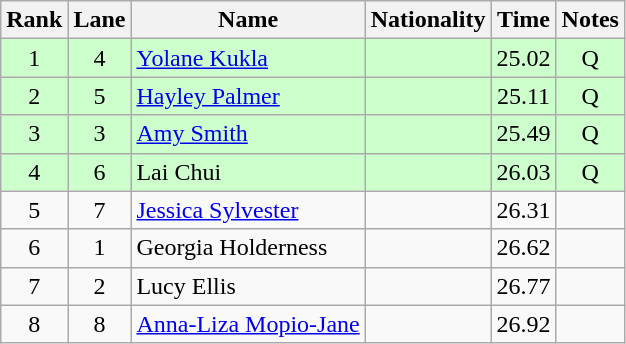<table class="wikitable sortable" style="text-align:center">
<tr>
<th>Rank</th>
<th>Lane</th>
<th>Name</th>
<th>Nationality</th>
<th>Time</th>
<th>Notes</th>
</tr>
<tr bgcolor=ccffcc>
<td>1</td>
<td>4</td>
<td align=left><a href='#'>Yolane Kukla</a></td>
<td align=left></td>
<td>25.02</td>
<td>Q</td>
</tr>
<tr bgcolor=ccffcc>
<td>2</td>
<td>5</td>
<td align=left><a href='#'>Hayley Palmer</a></td>
<td align=left></td>
<td>25.11</td>
<td>Q</td>
</tr>
<tr bgcolor=ccffcc>
<td>3</td>
<td>3</td>
<td align=left><a href='#'>Amy Smith</a></td>
<td align=left></td>
<td>25.49</td>
<td>Q</td>
</tr>
<tr bgcolor=ccffcc>
<td>4</td>
<td>6</td>
<td align=left>Lai Chui</td>
<td align=left></td>
<td>26.03</td>
<td>Q</td>
</tr>
<tr>
<td>5</td>
<td>7</td>
<td align=left><a href='#'>Jessica Sylvester</a></td>
<td align=left></td>
<td>26.31</td>
<td></td>
</tr>
<tr>
<td>6</td>
<td>1</td>
<td align=left>Georgia Holderness</td>
<td align=left></td>
<td>26.62</td>
<td></td>
</tr>
<tr>
<td>7</td>
<td>2</td>
<td align=left>Lucy Ellis</td>
<td align=left></td>
<td>26.77</td>
<td></td>
</tr>
<tr>
<td>8</td>
<td>8</td>
<td align=left><a href='#'>Anna-Liza Mopio-Jane</a></td>
<td align=left></td>
<td>26.92</td>
<td></td>
</tr>
</table>
